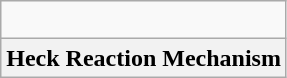<table class="wikitable">
<tr align="right">
<td><br></td>
</tr>
<tr align="center">
<th>Heck Reaction Mechanism</th>
</tr>
</table>
